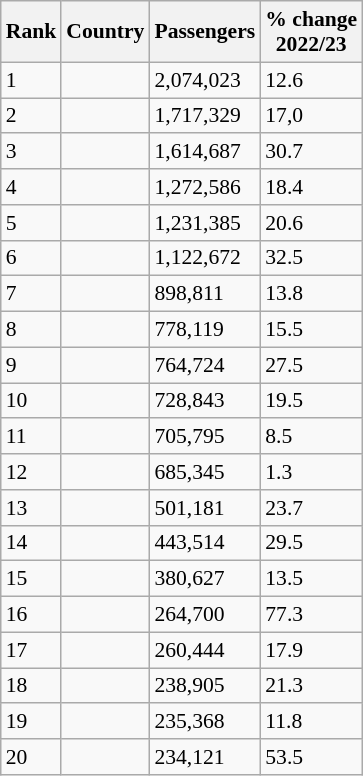<table class="wikitable" style="font-size: 90%" width=align=>
<tr>
<th>Rank</th>
<th>Country</th>
<th>Passengers</th>
<th>% change<br>2022/23</th>
</tr>
<tr>
<td>1</td>
<td></td>
<td>2,074,023</td>
<td> 12.6</td>
</tr>
<tr>
<td>2</td>
<td></td>
<td>1,717,329</td>
<td> 17,0</td>
</tr>
<tr>
<td>3</td>
<td></td>
<td>1,614,687</td>
<td> 30.7</td>
</tr>
<tr>
<td>4</td>
<td></td>
<td>1,272,586</td>
<td> 18.4</td>
</tr>
<tr>
<td>5</td>
<td></td>
<td>1,231,385</td>
<td> 20.6</td>
</tr>
<tr>
<td>6</td>
<td></td>
<td>1,122,672</td>
<td> 32.5</td>
</tr>
<tr>
<td>7</td>
<td></td>
<td>898,811</td>
<td> 13.8</td>
</tr>
<tr>
<td>8</td>
<td></td>
<td>778,119</td>
<td> 15.5</td>
</tr>
<tr>
<td>9</td>
<td></td>
<td>764,724</td>
<td> 27.5</td>
</tr>
<tr>
<td>10</td>
<td></td>
<td>728,843</td>
<td> 19.5</td>
</tr>
<tr>
<td>11</td>
<td></td>
<td>705,795</td>
<td> 8.5</td>
</tr>
<tr>
<td>12</td>
<td></td>
<td>685,345</td>
<td> 1.3</td>
</tr>
<tr>
<td>13</td>
<td></td>
<td>501,181</td>
<td> 23.7</td>
</tr>
<tr>
<td>14</td>
<td></td>
<td>443,514</td>
<td> 29.5</td>
</tr>
<tr>
<td>15</td>
<td></td>
<td>380,627</td>
<td> 13.5</td>
</tr>
<tr>
<td>16</td>
<td></td>
<td>264,700</td>
<td> 77.3</td>
</tr>
<tr>
<td>17</td>
<td></td>
<td>260,444</td>
<td> 17.9</td>
</tr>
<tr>
<td>18</td>
<td></td>
<td>238,905</td>
<td> 21.3</td>
</tr>
<tr>
<td>19</td>
<td></td>
<td>235,368</td>
<td> 11.8</td>
</tr>
<tr>
<td>20</td>
<td></td>
<td>234,121</td>
<td> 53.5</td>
</tr>
</table>
